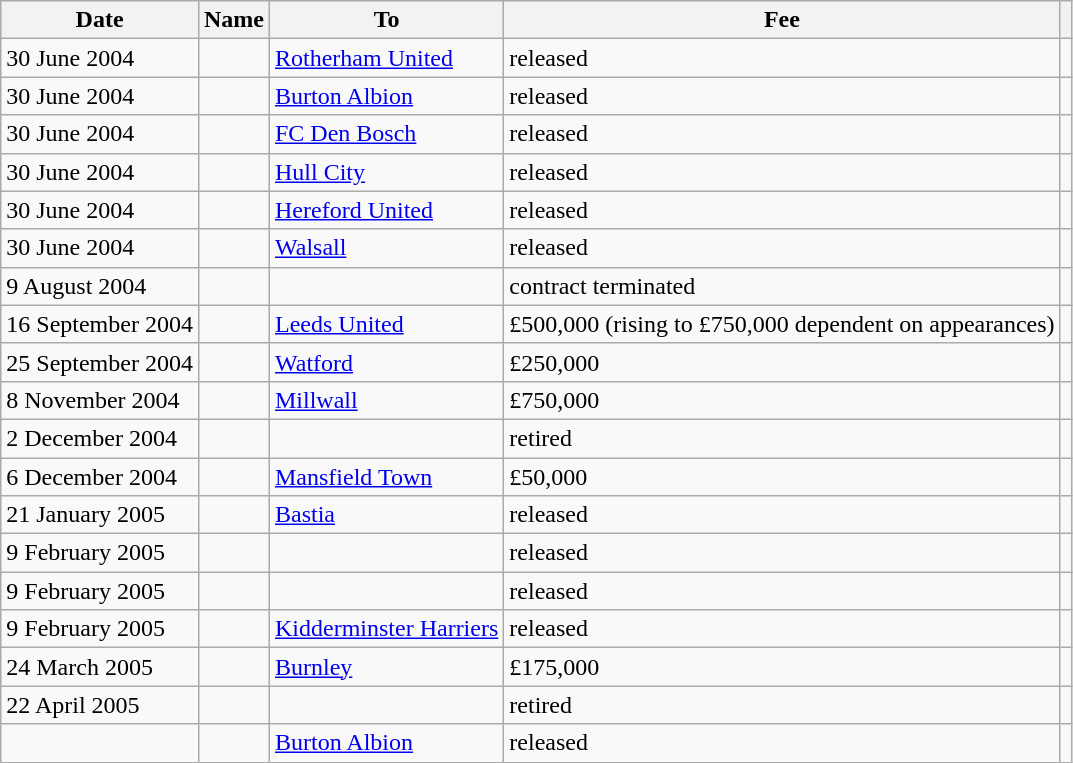<table class="wikitable">
<tr>
<th scope=col>Date</th>
<th scope=col>Name</th>
<th scope=col>To</th>
<th scope=col>Fee</th>
<th scope=col></th>
</tr>
<tr>
<td>30 June 2004</td>
<td></td>
<td><a href='#'>Rotherham United</a></td>
<td>released</td>
<td></td>
</tr>
<tr>
<td>30 June 2004</td>
<td></td>
<td><a href='#'>Burton Albion</a></td>
<td>released</td>
<td></td>
</tr>
<tr>
<td>30 June 2004</td>
<td></td>
<td><a href='#'>FC Den Bosch</a></td>
<td>released</td>
<td></td>
</tr>
<tr>
<td>30 June 2004</td>
<td></td>
<td><a href='#'>Hull City</a></td>
<td>released</td>
<td></td>
</tr>
<tr>
<td>30 June 2004</td>
<td></td>
<td><a href='#'>Hereford United</a></td>
<td>released</td>
<td></td>
</tr>
<tr>
<td>30 June 2004</td>
<td></td>
<td><a href='#'>Walsall</a></td>
<td>released</td>
<td></td>
</tr>
<tr>
<td>9 August 2004</td>
<td></td>
<td></td>
<td>contract terminated</td>
<td></td>
</tr>
<tr>
<td>16 September 2004</td>
<td></td>
<td><a href='#'>Leeds United</a></td>
<td>£500,000 (rising to £750,000 dependent on appearances)</td>
<td></td>
</tr>
<tr>
<td>25 September 2004</td>
<td></td>
<td><a href='#'>Watford</a></td>
<td>£250,000</td>
<td></td>
</tr>
<tr>
<td>8 November 2004</td>
<td></td>
<td><a href='#'>Millwall</a></td>
<td>£750,000</td>
<td></td>
</tr>
<tr>
<td>2 December 2004</td>
<td></td>
<td></td>
<td>retired</td>
<td></td>
</tr>
<tr>
<td>6 December 2004</td>
<td></td>
<td><a href='#'>Mansfield Town</a></td>
<td>£50,000</td>
<td></td>
</tr>
<tr>
<td>21 January 2005</td>
<td></td>
<td><a href='#'>Bastia</a></td>
<td>released</td>
<td></td>
</tr>
<tr>
<td>9 February 2005</td>
<td></td>
<td></td>
<td>released</td>
<td></td>
</tr>
<tr>
<td>9 February 2005</td>
<td></td>
<td></td>
<td>released</td>
<td></td>
</tr>
<tr>
<td>9 February 2005</td>
<td></td>
<td><a href='#'>Kidderminster Harriers</a></td>
<td>released</td>
<td></td>
</tr>
<tr>
<td>24 March 2005</td>
<td></td>
<td><a href='#'>Burnley</a></td>
<td>£175,000</td>
<td></td>
</tr>
<tr>
<td>22 April 2005</td>
<td></td>
<td></td>
<td>retired</td>
<td></td>
</tr>
<tr>
<td></td>
<td></td>
<td><a href='#'>Burton Albion</a></td>
<td>released</td>
<td></td>
</tr>
</table>
